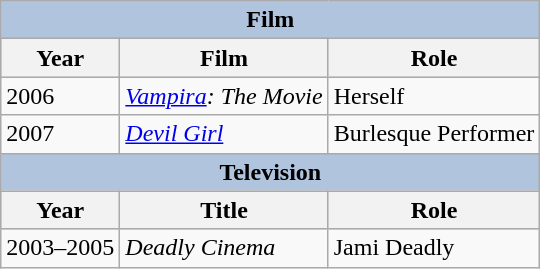<table class="wikitable">
<tr style="background:#ccc; text-align:center;">
<th colspan="4" style="background: LightSteelBlue;">Film</th>
</tr>
<tr style="background:#ccc; text-align:center;">
<th>Year</th>
<th>Film</th>
<th>Role</th>
</tr>
<tr>
<td>2006</td>
<td><em><a href='#'>Vampira</a>: The Movie</em></td>
<td>Herself</td>
</tr>
<tr>
<td>2007</td>
<td><em><a href='#'>Devil Girl</a></em></td>
<td>Burlesque Performer</td>
</tr>
<tr style="background:#ccc; text-align:center;">
<th colspan="4" style="background: LightSteelBlue;">Television</th>
</tr>
<tr style="background:#ccc; text-align:center;">
<th>Year</th>
<th>Title</th>
<th>Role</th>
</tr>
<tr>
<td>2003–2005</td>
<td><em>Deadly Cinema</em></td>
<td>Jami Deadly</td>
</tr>
</table>
